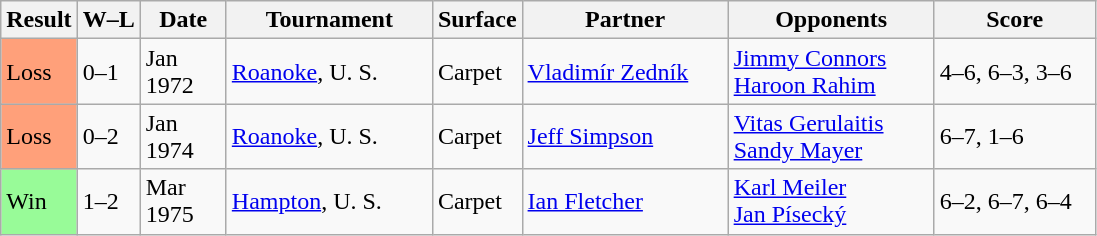<table class="sortable wikitable">
<tr>
<th style="width:40px">Result</th>
<th class="unsortable">W–L</th>
<th style="width:50px">Date</th>
<th style="width:130px">Tournament</th>
<th style="width:50px">Surface</th>
<th style="width:130px">Partner</th>
<th style="width:130px">Opponents</th>
<th style="width:100px" class="unsortable">Score</th>
</tr>
<tr>
<td style="background:#ffa07a;">Loss</td>
<td>0–1</td>
<td>Jan 1972</td>
<td><a href='#'>Roanoke</a>, U. S.</td>
<td>Carpet</td>
<td> <a href='#'>Vladimír Zedník</a></td>
<td> <a href='#'>Jimmy Connors</a><br> <a href='#'>Haroon Rahim</a></td>
<td>4–6, 6–3, 3–6</td>
</tr>
<tr>
<td style="background:#ffa07a;">Loss</td>
<td>0–2</td>
<td>Jan 1974</td>
<td><a href='#'>Roanoke</a>, U. S.</td>
<td>Carpet</td>
<td> <a href='#'>Jeff Simpson</a></td>
<td> <a href='#'>Vitas Gerulaitis</a><br> <a href='#'>Sandy Mayer</a></td>
<td>6–7, 1–6</td>
</tr>
<tr>
<td style="background:#98fb98;">Win</td>
<td>1–2</td>
<td>Mar 1975</td>
<td><a href='#'>Hampton</a>, U. S.</td>
<td>Carpet</td>
<td> <a href='#'>Ian Fletcher</a></td>
<td> <a href='#'>Karl Meiler</a><br> <a href='#'>Jan Písecký</a></td>
<td>6–2, 6–7, 6–4</td>
</tr>
</table>
